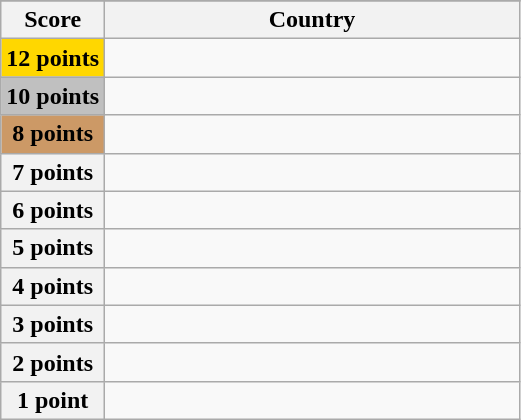<table class="wikitable">
<tr>
</tr>
<tr>
<th scope="col" width="20%">Score</th>
<th scope="col">Country</th>
</tr>
<tr>
<th scope="row" style="background:gold">12 points</th>
<td></td>
</tr>
<tr>
<th scope="row" style="background:silver">10 points</th>
<td></td>
</tr>
<tr>
<th scope="row" style="background:#CC9966">8 points</th>
<td></td>
</tr>
<tr>
<th scope="row">7 points</th>
<td></td>
</tr>
<tr>
<th scope="row">6 points</th>
<td></td>
</tr>
<tr>
<th scope="row">5 points</th>
<td></td>
</tr>
<tr>
<th scope="row">4 points</th>
<td></td>
</tr>
<tr>
<th scope="row">3 points</th>
<td></td>
</tr>
<tr>
<th scope="row">2 points</th>
<td></td>
</tr>
<tr>
<th scope="row">1 point</th>
<td></td>
</tr>
</table>
